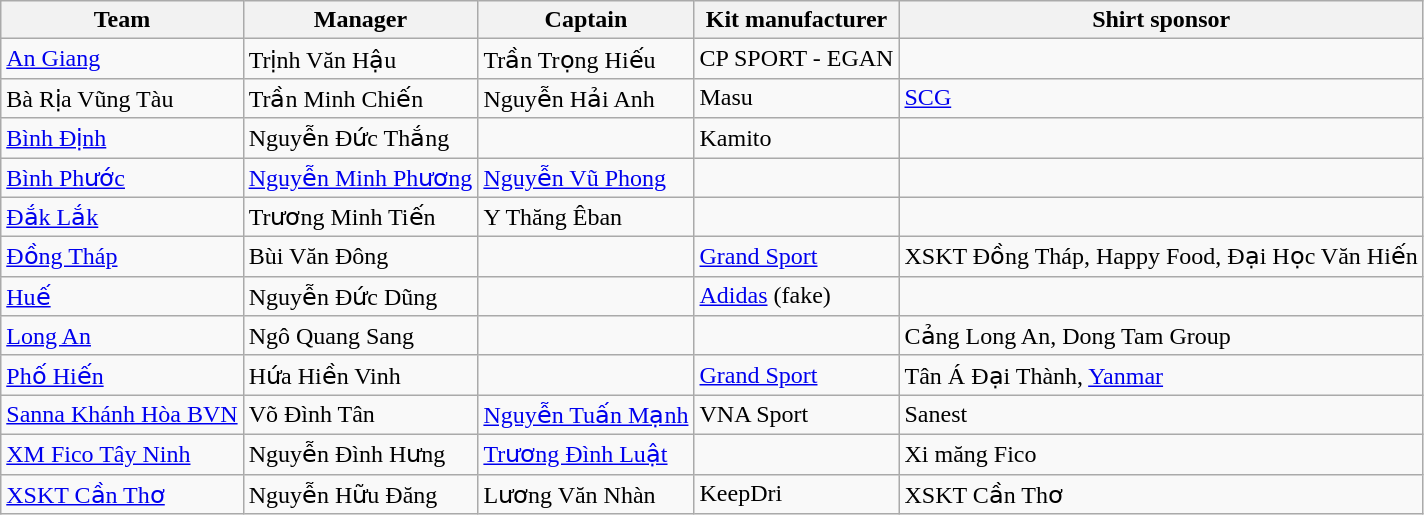<table class="wikitable sortable">
<tr>
<th>Team</th>
<th>Manager</th>
<th>Captain</th>
<th>Kit manufacturer</th>
<th>Shirt sponsor</th>
</tr>
<tr>
<td><a href='#'>An Giang</a></td>
<td> Trịnh Văn Hậu</td>
<td> Trần Trọng Hiếu</td>
<td>CP SPORT - EGAN</td>
<td></td>
</tr>
<tr>
<td>Bà Rịa Vũng Tàu</td>
<td> Trần Minh Chiến</td>
<td> Nguyễn Hải Anh</td>
<td>Masu</td>
<td><a href='#'>SCG</a></td>
</tr>
<tr>
<td><a href='#'>Bình Định</a></td>
<td> Nguyễn Đức Thắng</td>
<td></td>
<td>Kamito</td>
<td></td>
</tr>
<tr>
<td><a href='#'>Bình Phước</a></td>
<td> <a href='#'>Nguyễn Minh Phương</a></td>
<td> <a href='#'>Nguyễn Vũ Phong</a></td>
<td></td>
<td></td>
</tr>
<tr>
<td><a href='#'>Đắk Lắk</a></td>
<td> Trương Minh Tiến</td>
<td> Y Thăng Êban</td>
<td></td>
<td></td>
</tr>
<tr>
<td><a href='#'>Đồng Tháp</a></td>
<td> Bùi Văn Đông</td>
<td></td>
<td><a href='#'>Grand Sport</a></td>
<td>XSKT Đồng Tháp, Happy Food, Đại Học Văn Hiến</td>
</tr>
<tr>
<td><a href='#'>Huế</a></td>
<td> Nguyễn Đức Dũng</td>
<td></td>
<td><a href='#'>Adidas</a> (fake)</td>
<td></td>
</tr>
<tr>
<td><a href='#'>Long An</a></td>
<td> Ngô Quang Sang</td>
<td></td>
<td></td>
<td>Cảng Long An, Dong Tam Group</td>
</tr>
<tr>
<td><a href='#'>Phố Hiến</a></td>
<td> Hứa Hiền Vinh</td>
<td></td>
<td><a href='#'>Grand Sport</a></td>
<td>Tân Á Đại Thành, <a href='#'>Yanmar</a></td>
</tr>
<tr>
<td><a href='#'>Sanna Khánh Hòa BVN</a></td>
<td> Võ Đình Tân</td>
<td> <a href='#'>Nguyễn Tuấn Mạnh</a></td>
<td>VNA Sport</td>
<td>Sanest</td>
</tr>
<tr>
<td><a href='#'>XM Fico Tây Ninh</a></td>
<td> Nguyễn Đình Hưng</td>
<td> <a href='#'>Trương Đình Luật</a></td>
<td></td>
<td>Xi măng Fico</td>
</tr>
<tr>
<td><a href='#'>XSKT Cần Thơ</a></td>
<td> Nguyễn Hữu Đăng</td>
<td> Lương Văn Nhàn</td>
<td>KeepDri</td>
<td>XSKT Cần Thơ</td>
</tr>
</table>
